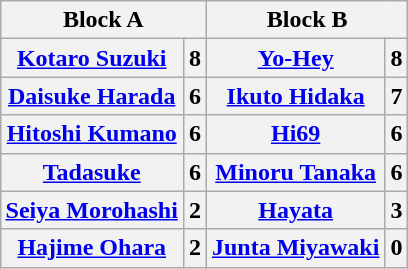<table class="wikitable" style="margin: 1em auto 1em auto">
<tr>
<th colspan="2">Block A</th>
<th colspan="2">Block B</th>
</tr>
<tr>
<th><a href='#'>Kotaro Suzuki</a></th>
<th>8</th>
<th><a href='#'>Yo-Hey</a></th>
<th>8</th>
</tr>
<tr>
<th><a href='#'>Daisuke Harada</a></th>
<th>6</th>
<th><a href='#'>Ikuto Hidaka</a></th>
<th>7</th>
</tr>
<tr>
<th><a href='#'>Hitoshi Kumano</a></th>
<th>6</th>
<th><a href='#'>Hi69</a></th>
<th>6</th>
</tr>
<tr>
<th><a href='#'>Tadasuke</a></th>
<th>6</th>
<th><a href='#'>Minoru Tanaka</a></th>
<th>6</th>
</tr>
<tr>
<th><a href='#'>Seiya Morohashi</a></th>
<th>2</th>
<th><a href='#'>Hayata</a></th>
<th>3</th>
</tr>
<tr>
<th><a href='#'>Hajime Ohara</a></th>
<th>2</th>
<th><a href='#'>Junta Miyawaki</a></th>
<th>0</th>
</tr>
</table>
